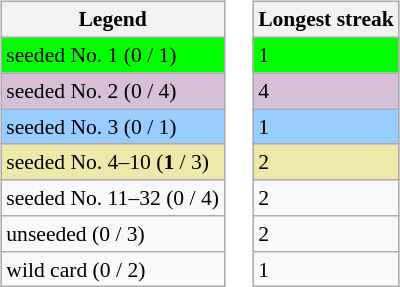<table>
<tr>
<td><br><table class="wikitable" style="font-size:90%">
<tr>
<th>Legend</th>
</tr>
<tr bgcolor=lime>
<td>seeded No. 1 (0 / 1)</td>
</tr>
<tr bgcolor="thistle">
<td>seeded No. 2 (0 / 4)</td>
</tr>
<tr bgcolor="#9cf">
<td>seeded No. 3 (0 / 1)</td>
</tr>
<tr bgcolor="eee8aa">
<td>seeded No. 4–10 (<strong>1</strong> / 3)</td>
</tr>
<tr>
<td>seeded No. 11–32 (0 / 4)</td>
</tr>
<tr>
<td>unseeded (0 / 3)</td>
</tr>
<tr>
<td>wild card (0 / 2)</td>
</tr>
</table>
</td>
<td><br><table class="wikitable" style="font-size:90%">
<tr>
<th>Longest streak</th>
</tr>
<tr bgcolor=lime>
<td>1</td>
</tr>
<tr bgcolor="thistle">
<td>4</td>
</tr>
<tr bgcolor="#9cf">
<td>1</td>
</tr>
<tr bgcolor="eee8aa">
<td>2</td>
</tr>
<tr>
<td>2</td>
</tr>
<tr>
<td>2</td>
</tr>
<tr>
<td>1</td>
</tr>
</table>
</td>
</tr>
</table>
